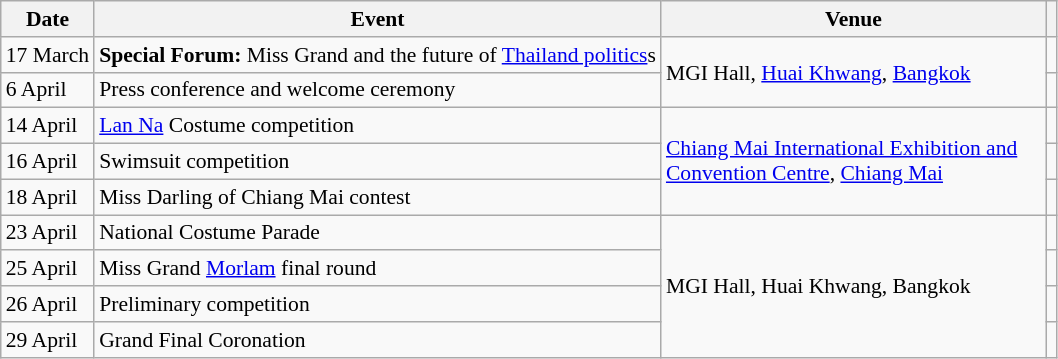<table class="wikitable" style="font-size: 90%";>
<tr>
<th>Date</th>
<th>Event</th>
<th width=250px>Venue</th>
<th></th>
</tr>
<tr>
<td>17 March</td>
<td><strong>Special Forum:</strong> Miss Grand and the future of <a href='#'>Thailand politics</a>s</td>
<td rowspan=2>MGI Hall, <a href='#'>Huai Khwang</a>, <a href='#'>Bangkok</a></td>
<td align=center></td>
</tr>
<tr>
<td>6 April</td>
<td>Press conference and welcome ceremony</td>
<td align=center></td>
</tr>
<tr>
<td>14 April</td>
<td><a href='#'>Lan Na</a> Costume competition</td>
<td rowspan=3><a href='#'>Chiang Mai International Exhibition and Convention Centre</a>, <a href='#'>Chiang Mai</a></td>
<td align=center></td>
</tr>
<tr>
<td>16 April</td>
<td>Swimsuit competition</td>
<td align=center></td>
</tr>
<tr>
<td>18 April</td>
<td>Miss Darling of Chiang Mai contest</td>
<td align=center></td>
</tr>
<tr>
<td>23 April</td>
<td>National Costume Parade</td>
<td rowspan=4>MGI Hall, Huai Khwang, Bangkok</td>
<td align=center></td>
</tr>
<tr>
<td>25 April</td>
<td>Miss Grand <a href='#'>Morlam</a> final round</td>
<td align=center></td>
</tr>
<tr>
<td>26 April</td>
<td>Preliminary competition</td>
<td align=center></td>
</tr>
<tr>
<td>29 April</td>
<td>Grand Final Coronation</td>
<td align=center></td>
</tr>
</table>
